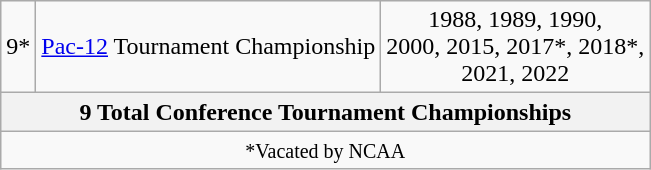<table class="wikitable">
<tr style="text-align:center">
<td>9*</td>
<td><a href='#'>Pac-12</a> Tournament Championship</td>
<td>1988, 1989, 1990,<br> 2000, 2015, 2017*, 2018*,<br> 2021, 2022</td>
</tr>
<tr style="text-align:center">
<th colspan=3 style=>9 Total Conference Tournament Championships</th>
</tr>
<tr style="text-align:center">
<td colspan=3><small>*Vacated by NCAA</small></td>
</tr>
</table>
